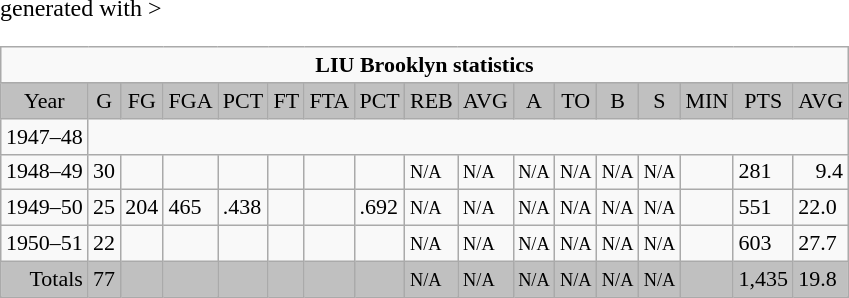<table class="wikitable" <hiddentext>generated with >
<tr style="font-size:11pt" align="center" valign="bottom">
<td colspan="20" height="14"><strong>LIU Brooklyn statistics</strong></td>
</tr>
<tr style="background-color:#C0C0C0;font-size:11pt;color:#000000" align="center" valign="bottom">
<td height="14">Year</td>
<td>G</td>
<td>FG</td>
<td>FGA</td>
<td>PCT</td>
<td>FT</td>
<td>FTA</td>
<td>PCT</td>
<td>REB</td>
<td>AVG</td>
<td>A</td>
<td>TO</td>
<td>B</td>
<td>S</td>
<td>MIN</td>
<td>PTS</td>
<td>AVG</td>
</tr>
<tr style="font-size:11pt">
<td height="14" align="center" valign="bottom">1947–48</td>
<td valign="bottom" colspan=19></td>
</tr>
<tr style="font-size:11pt">
<td height="14" align="center" valign="bottom">1948–49</td>
<td valign="bottom">30</td>
<td valign="bottom"></td>
<td valign="bottom"></td>
<td valign="bottom"></td>
<td valign="bottom"></td>
<td valign="bottom"></td>
<td valign="bottom"></td>
<td valign="bottom"><small>N/A</small></td>
<td valign="bottom"><small>N/A</small></td>
<td valign="bottom"><small>N/A</small></td>
<td valign="bottom"><small>N/A</small></td>
<td valign="bottom"><small>N/A</small></td>
<td valign="bottom"><small>N/A</small></td>
<td valign="bottom"></td>
<td valign="bottom">281</td>
<td align="right" valign="bottom">9.4</td>
</tr>
<tr style="font-size:11pt">
<td height="14" align="center" valign="bottom">1949–50</td>
<td valign="bottom">25</td>
<td valign="bottom">204</td>
<td valign="bottom">465</td>
<td valign="bottom">.438</td>
<td valign="bottom"></td>
<td valign="bottom"></td>
<td valign="bottom">.692</td>
<td valign="bottom"><small>N/A</small></td>
<td valign="bottom"><small>N/A</small></td>
<td valign="bottom"><small>N/A</small></td>
<td valign="bottom"><small>N/A</small></td>
<td valign="bottom"><small>N/A</small></td>
<td valign="bottom"><small>N/A</small></td>
<td valign="bottom"></td>
<td valign="bottom">551</td>
<td valign="bottom">22.0</td>
</tr>
<tr style="font-size:11pt">
<td height="14" align="center" valign="bottom">1950–51</td>
<td valign="bottom">22</td>
<td valign="bottom"></td>
<td valign="bottom"></td>
<td valign="bottom"></td>
<td valign="bottom"></td>
<td valign="bottom"></td>
<td valign="bottom"></td>
<td valign="bottom"><small>N/A</small></td>
<td valign="bottom"><small>N/A</small></td>
<td valign="bottom"><small>N/A</small></td>
<td valign="bottom"><small>N/A</small></td>
<td valign="bottom"><small>N/A</small></td>
<td valign="bottom"><small>N/A</small></td>
<td valign="bottom"></td>
<td valign="bottom">603</td>
<td valign="bottom">27.7</td>
</tr>
<tr style="background-color:#C0C0C0;font-size:11pt;color:#000000">
<td height="14" align="right" valign="bottom">Totals</td>
<td align="left" valign="bottom">77</td>
<td align="left" valign="bottom"></td>
<td align="left" valign="bottom"></td>
<td align="left" valign="bottom"></td>
<td align="left" valign="bottom"></td>
<td align="left" valign="bottom"></td>
<td align="left" valign="bottom"></td>
<td align="left" valign="bottom"><small>N/A</small></td>
<td align="left" valign="bottom"><small>N/A</small></td>
<td align="left" valign="bottom"><small>N/A</small></td>
<td align="left" valign="bottom"><small>N/A</small></td>
<td align="left" valign="bottom"><small>N/A</small></td>
<td align="left" valign="bottom"><small>N/A</small></td>
<td align="left" valign="bottom"></td>
<td align="left" valign="bottom">1,435</td>
<td align="left" valign="bottom">19.8</td>
</tr>
</table>
